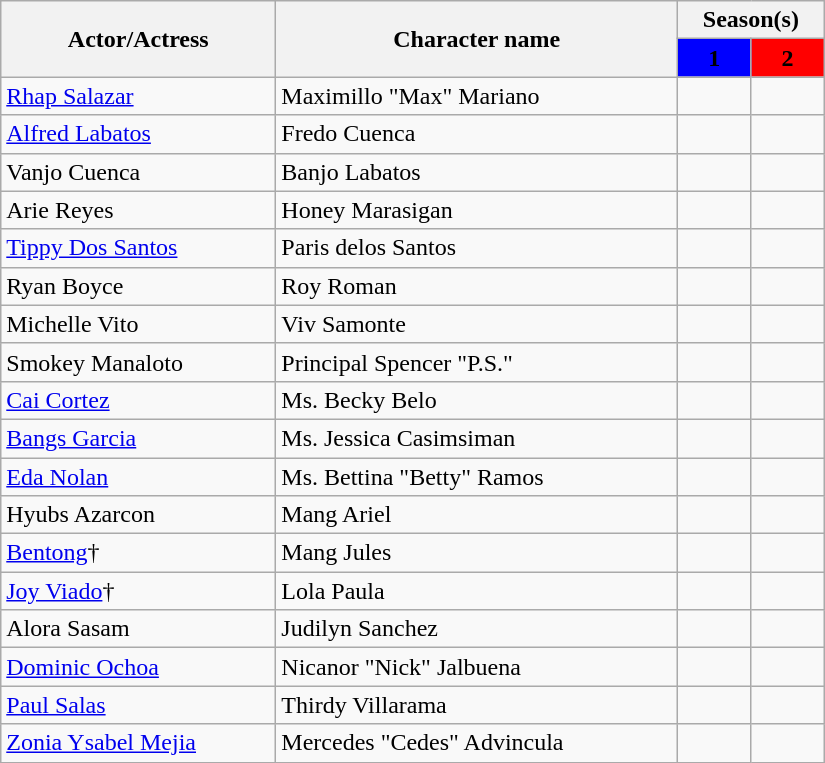<table class="wikitable" width="550px">
<tr>
<th rowspan=2>Actor/Actress</th>
<th rowspan=2>Character name</th>
<th colspan=2>Season(s)</th>
</tr>
<tr>
<th style="background:blue; text-align:center;">1</th>
<th style="background:red; text-align:center;">2</th>
</tr>
<tr>
<td><a href='#'>Rhap Salazar</a></td>
<td>Maximillo "Max" Mariano</td>
<td></td>
<td></td>
</tr>
<tr>
<td><a href='#'>Alfred Labatos</a></td>
<td>Fredo Cuenca</td>
<td></td>
<td></td>
</tr>
<tr>
<td>Vanjo Cuenca</td>
<td>Banjo Labatos</td>
<td></td>
<td></td>
</tr>
<tr>
<td>Arie Reyes</td>
<td>Honey Marasigan</td>
<td></td>
<td></td>
</tr>
<tr>
<td><a href='#'>Tippy Dos Santos</a></td>
<td>Paris delos Santos</td>
<td></td>
<td></td>
</tr>
<tr>
<td>Ryan Boyce</td>
<td>Roy Roman</td>
<td></td>
<td></td>
</tr>
<tr>
<td>Michelle Vito</td>
<td>Viv Samonte</td>
<td></td>
<td></td>
</tr>
<tr>
<td>Smokey Manaloto</td>
<td>Principal Spencer "P.S."</td>
<td></td>
<td></td>
</tr>
<tr>
<td><a href='#'>Cai Cortez</a></td>
<td>Ms. Becky Belo</td>
<td></td>
<td></td>
</tr>
<tr>
<td><a href='#'>Bangs Garcia</a></td>
<td>Ms. Jessica Casimsiman</td>
<td></td>
<td></td>
</tr>
<tr>
<td><a href='#'>Eda Nolan</a></td>
<td>Ms. Bettina "Betty" Ramos</td>
<td></td>
<td></td>
</tr>
<tr>
<td>Hyubs Azarcon</td>
<td>Mang Ariel</td>
<td></td>
<td></td>
</tr>
<tr>
<td><a href='#'>Bentong</a>†</td>
<td>Mang Jules</td>
<td></td>
<td></td>
</tr>
<tr>
<td><a href='#'>Joy Viado</a>†</td>
<td>Lola Paula</td>
<td></td>
<td></td>
</tr>
<tr>
<td>Alora Sasam</td>
<td>Judilyn Sanchez</td>
<td></td>
<td></td>
</tr>
<tr>
<td><a href='#'>Dominic Ochoa</a></td>
<td>Nicanor "Nick" Jalbuena</td>
<td></td>
<td></td>
</tr>
<tr>
<td><a href='#'>Paul Salas</a></td>
<td>Thirdy Villarama</td>
<td></td>
<td></td>
</tr>
<tr>
<td><a href='#'>Zonia Ysabel Mejia</a></td>
<td>Mercedes "Cedes" Advincula</td>
<td></td>
<td></td>
</tr>
</table>
